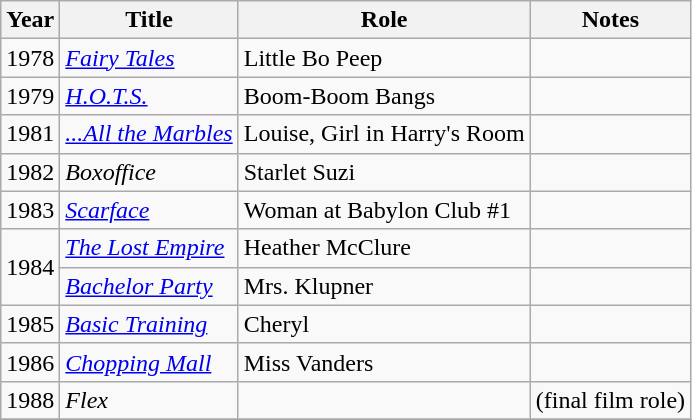<table class="wikitable sortable">
<tr>
<th>Year</th>
<th>Title</th>
<th>Role</th>
<th class="unsortable">Notes</th>
</tr>
<tr>
<td>1978</td>
<td><em><a href='#'>Fairy Tales</a></em></td>
<td>Little Bo Peep</td>
<td></td>
</tr>
<tr>
<td>1979</td>
<td><em><a href='#'>H.O.T.S.</a></em></td>
<td>Boom-Boom Bangs</td>
<td></td>
</tr>
<tr>
<td>1981</td>
<td><em><a href='#'>...All the Marbles</a></em></td>
<td>Louise, Girl in Harry's Room</td>
<td></td>
</tr>
<tr>
<td>1982</td>
<td><em>Boxoffice</em></td>
<td>Starlet Suzi</td>
<td></td>
</tr>
<tr>
<td>1983</td>
<td><em><a href='#'>Scarface</a></em></td>
<td>Woman at Babylon Club #1</td>
<td></td>
</tr>
<tr>
<td rowspan="2">1984</td>
<td><em><a href='#'>The Lost Empire</a></em></td>
<td>Heather McClure</td>
<td></td>
</tr>
<tr>
<td><em><a href='#'>Bachelor Party</a></em></td>
<td>Mrs. Klupner</td>
<td></td>
</tr>
<tr>
<td>1985</td>
<td><em><a href='#'>Basic Training</a></em></td>
<td>Cheryl</td>
<td></td>
</tr>
<tr>
<td>1986</td>
<td><em><a href='#'>Chopping Mall</a></em></td>
<td>Miss Vanders</td>
<td></td>
</tr>
<tr>
<td>1988</td>
<td><em>Flex</em></td>
<td></td>
<td>(final film role)</td>
</tr>
<tr>
</tr>
</table>
